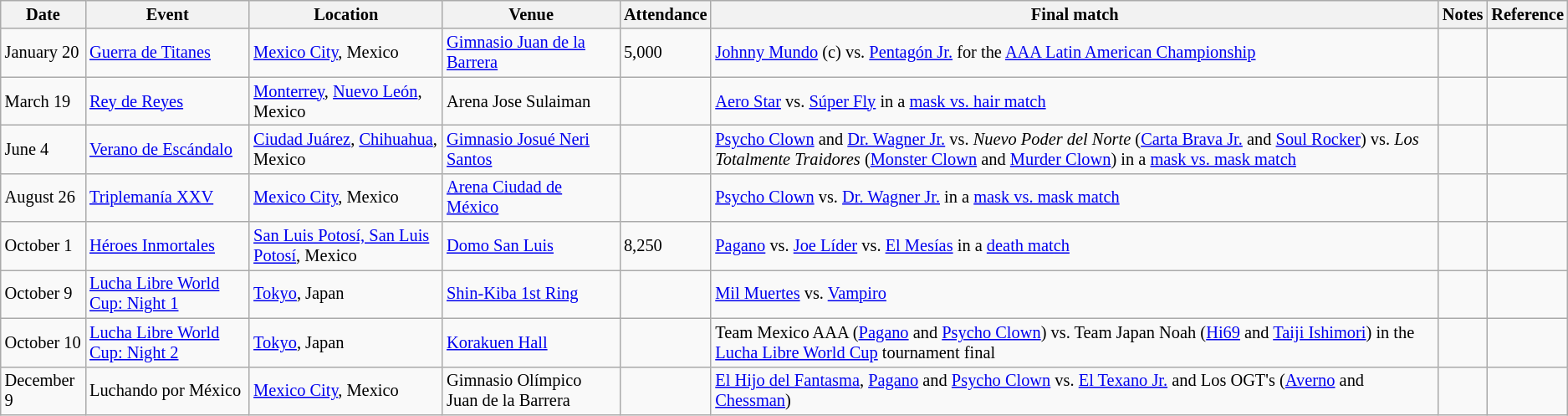<table class="wikitable" style="font-size:85%;">
<tr>
<th>Date</th>
<th>Event</th>
<th>Location</th>
<th>Venue</th>
<th>Attendance</th>
<th>Final match</th>
<th>Notes</th>
<th>Reference</th>
</tr>
<tr>
<td>January 20</td>
<td><a href='#'>Guerra de Titanes</a></td>
<td><a href='#'>Mexico City</a>, Mexico</td>
<td><a href='#'>Gimnasio Juan de la Barrera</a></td>
<td>5,000</td>
<td><a href='#'>Johnny Mundo</a> (c) vs. <a href='#'>Pentagón Jr.</a> for the <a href='#'>AAA Latin American Championship</a></td>
<td></td>
<td></td>
</tr>
<tr>
<td>March 19</td>
<td><a href='#'>Rey de Reyes</a></td>
<td><a href='#'>Monterrey</a>, <a href='#'>Nuevo León</a>, Mexico</td>
<td>Arena Jose Sulaiman</td>
<td></td>
<td><a href='#'>Aero Star</a> vs. <a href='#'>Súper Fly</a> in a <a href='#'>mask vs. hair match</a></td>
<td></td>
<td></td>
</tr>
<tr>
<td>June 4</td>
<td><a href='#'>Verano de Escándalo</a></td>
<td><a href='#'>Ciudad Juárez</a>, <a href='#'>Chihuahua</a>, Mexico</td>
<td><a href='#'>Gimnasio Josué Neri Santos</a></td>
<td></td>
<td><a href='#'>Psycho Clown</a> and <a href='#'>Dr. Wagner Jr.</a> vs. <em>Nuevo Poder del Norte</em> (<a href='#'>Carta Brava Jr.</a> and <a href='#'>Soul Rocker</a>) vs. <em>Los Totalmente Traidores</em> (<a href='#'>Monster Clown</a> and <a href='#'>Murder Clown</a>) in a <a href='#'>mask vs. mask match</a></td>
<td></td>
<td></td>
</tr>
<tr>
<td>August 26</td>
<td><a href='#'>Triplemanía XXV</a></td>
<td><a href='#'>Mexico City</a>, Mexico</td>
<td><a href='#'>Arena Ciudad de México</a></td>
<td></td>
<td><a href='#'>Psycho Clown</a> vs. <a href='#'>Dr. Wagner Jr.</a> in a <a href='#'>mask vs. mask match</a></td>
<td></td>
<td></td>
</tr>
<tr>
<td>October 1</td>
<td><a href='#'>Héroes Inmortales</a></td>
<td><a href='#'>San Luis Potosí, San Luis Potosí</a>, Mexico</td>
<td><a href='#'>Domo San Luis</a></td>
<td>8,250</td>
<td><a href='#'>Pagano</a> vs. <a href='#'>Joe Líder</a> vs. <a href='#'>El Mesías</a> in a <a href='#'>death match</a></td>
<td></td>
<td></td>
</tr>
<tr>
<td>October 9</td>
<td><a href='#'>Lucha Libre World Cup: Night 1</a></td>
<td><a href='#'>Tokyo</a>, Japan</td>
<td><a href='#'>Shin-Kiba 1st Ring</a></td>
<td></td>
<td><a href='#'>Mil Muertes</a> vs. <a href='#'>Vampiro</a></td>
<td></td>
<td></td>
</tr>
<tr>
<td>October 10</td>
<td><a href='#'>Lucha Libre World Cup: Night 2</a></td>
<td><a href='#'>Tokyo</a>, Japan</td>
<td><a href='#'>Korakuen Hall</a></td>
<td></td>
<td>Team Mexico AAA (<a href='#'>Pagano</a> and <a href='#'>Psycho Clown</a>) vs. Team Japan Noah (<a href='#'>Hi69</a> and <a href='#'>Taiji Ishimori</a>) in the <a href='#'>Lucha Libre World Cup</a> tournament final</td>
<td></td>
<td></td>
</tr>
<tr>
<td>December 9</td>
<td>Luchando por México</td>
<td><a href='#'>Mexico City</a>, Mexico</td>
<td>Gimnasio Olímpico Juan de la Barrera</td>
<td></td>
<td><a href='#'>El Hijo del Fantasma</a>, <a href='#'>Pagano</a> and <a href='#'>Psycho Clown</a> vs. <a href='#'>El Texano Jr.</a> and Los OGT's (<a href='#'>Averno</a> and <a href='#'>Chessman</a>)</td>
<td></td>
<td></td>
</tr>
</table>
